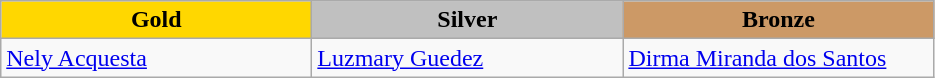<table class="wikitable" style="text-align:left">
<tr align="center">
<td width=200 bgcolor=gold><strong>Gold</strong></td>
<td width=200 bgcolor=silver><strong>Silver</strong></td>
<td width=200 bgcolor=CC9966><strong>Bronze</strong></td>
</tr>
<tr>
<td><a href='#'>Nely Acquesta</a><br><em></em></td>
<td><a href='#'>Luzmary Guedez</a><br><em></em></td>
<td><a href='#'>Dirma Miranda dos Santos</a><br><em></em></td>
</tr>
</table>
